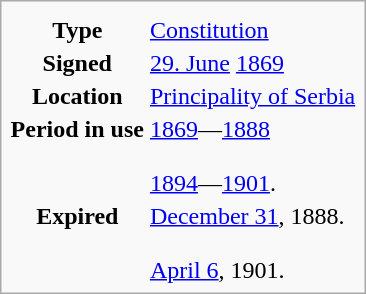<table class="infobox vevent">
<tr>
<td colspan="2" class="infobox-image"></td>
</tr>
<tr>
<th class="infobox-label" scope="row">Type</th>
<td class="infobox-data"><a href='#'>Constitution</a></td>
</tr>
<tr>
<th class="infobox-label" scope="row">Signed</th>
<td class="infobox-data"><a href='#'>29. June</a> <a href='#'>1869</a></td>
</tr>
<tr>
<th class="infobox-label" scope="row">Location</th>
<td class="infobox-data Место"><a href='#'>Principality of Serbia</a></td>
</tr>
<tr>
<th class="infobox-label" scope="row">Period in use</th>
<td class="infobox-data"><a href='#'>1869</a>—<a href='#'>1888</a> <br><br> <a href='#'>1894</a>—<a href='#'>1901</a>.</td>
</tr>
<tr>
<th class="infobox-label" scope="row">Expired</th>
<td class="infobox-data"><a href='#'>December 31</a>, 1888. <br><br> <a href='#'>April 6</a>, 1901. </td>
</tr>
</table>
